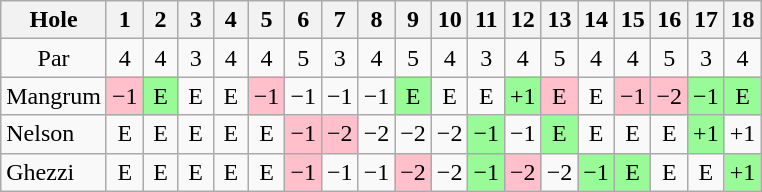<table class="wikitable" style="text-align:center">
<tr>
<th>Hole</th>
<th> 1 </th>
<th> 2 </th>
<th> 3 </th>
<th> 4 </th>
<th> 5 </th>
<th> 6 </th>
<th> 7 </th>
<th> 8 </th>
<th> 9 </th>
<th>10</th>
<th>11</th>
<th>12</th>
<th>13</th>
<th>14</th>
<th>15</th>
<th>16</th>
<th>17</th>
<th>18</th>
</tr>
<tr>
<td>Par</td>
<td>4</td>
<td>4</td>
<td>3</td>
<td>4</td>
<td>4</td>
<td>5</td>
<td>3</td>
<td>4</td>
<td>5</td>
<td>4</td>
<td>3</td>
<td>4</td>
<td>5</td>
<td>4</td>
<td>4</td>
<td>5</td>
<td>3</td>
<td>4</td>
</tr>
<tr>
<td align=left> Mangrum</td>
<td style="background: Pink;">−1</td>
<td style="background: PaleGreen;">E</td>
<td>E</td>
<td>E</td>
<td style="background: Pink;">−1</td>
<td>−1</td>
<td>−1</td>
<td>−1</td>
<td style="background: PaleGreen;">E</td>
<td>E</td>
<td>E</td>
<td style="background: PaleGreen;">+1</td>
<td style="background: Pink;">E</td>
<td>E</td>
<td style="background: Pink;">−1</td>
<td style="background: Pink;">−2</td>
<td style="background: PaleGreen;">−1</td>
<td style="background: PaleGreen;">E</td>
</tr>
<tr>
<td align=left> Nelson</td>
<td>E</td>
<td>E</td>
<td>E</td>
<td>E</td>
<td>E</td>
<td style="background: Pink;">−1</td>
<td style="background: Pink;">−2</td>
<td>−2</td>
<td>−2</td>
<td>−2</td>
<td style="background: PaleGreen;">−1</td>
<td>−1</td>
<td style="background: PaleGreen;">E</td>
<td>E</td>
<td>E</td>
<td>E</td>
<td style="background: PaleGreen;">+1</td>
<td>+1</td>
</tr>
<tr>
<td align=left> Ghezzi</td>
<td>E</td>
<td>E</td>
<td>E</td>
<td>E</td>
<td>E</td>
<td style="background: Pink;">−1</td>
<td>−1</td>
<td>−1</td>
<td style="background: Pink;">−2</td>
<td>−2</td>
<td style="background: PaleGreen;">−1</td>
<td style="background: Pink;">−2</td>
<td>−2</td>
<td style="background: PaleGreen;">−1</td>
<td style="background: PaleGreen;">E</td>
<td>E</td>
<td>E</td>
<td style="background: PaleGreen;">+1</td>
</tr>
</table>
